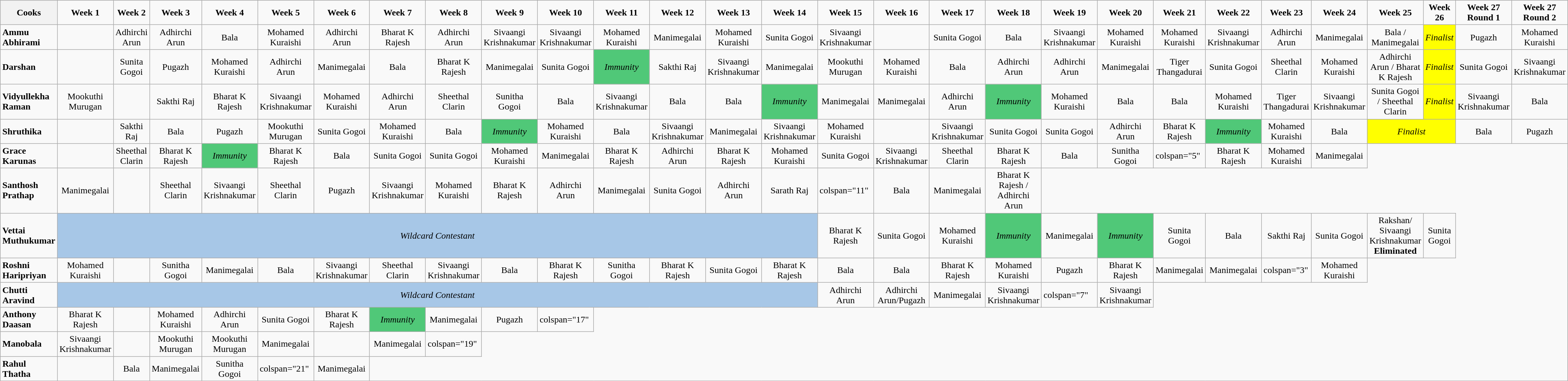<table class="wikitable sortable plainrowheaders" width="100%" textcolor:"#000;">
<tr>
<th><strong>Cooks<br></strong></th>
<td scope="col" width=10% style="text-align:center;"><strong>Week 1</strong></td>
<td scope="col" width=10% style="text-align:center;"><strong>Week 2</strong></td>
<td scope="col" width=10% style="text-align:center;"><strong>Week 3</strong></td>
<td scope="col" width=10% style="text-align:center;"><strong>Week 4</strong></td>
<td scope="col" width=10% style="text-align:center;"><strong>Week 5</strong></td>
<td scope="col" width=10% style="text-align:center;"><strong>Week 6</strong></td>
<td scope="col" width=10% style="text-align:center;"><strong>Week 7</strong></td>
<td scope="col" width=10% style="text-align:center;"><strong>Week 8</strong></td>
<td scope="col" width=10% style="text-align:center;"><strong>Week 9</strong></td>
<td scope="col" width=10% style="text-align:center;"><strong>Week 10</strong></td>
<td scope="col" width=10% style="text-align:center;"><strong>Week 11</strong></td>
<td scope="col" width=10% style="text-align:center;"><strong>Week 12</strong></td>
<td scope="col" width=10% style="text-align:center;"><strong>Week 13</strong></td>
<td scope="col" width=10% style="text-align:center;"><strong>Week 14</strong></td>
<td scope="col" width=10% style="text-align:center;"><strong>Week 15</strong></td>
<td scope="col" width=10% style="text-align:center;"><strong>Week 16</strong></td>
<td scope="col" width=10% style="text-align:center;"><strong>Week 17</strong></td>
<td scope="col" width=10% style="text-align:center;"><strong>Week 18</strong></td>
<td scope="col" width=10% style="text-align:center;"><strong>Week 19</strong></td>
<td scope="col" width=10% style="text-align:center;"><strong>Week 20</strong></td>
<td scope="col" width=10% style="text-align:center;"><strong>Week 21</strong></td>
<td scope="col" width=10% style="text-align:center;"><strong>Week 22</strong></td>
<td scope="col" width=10% style="text-align:center;"><strong>Week 23</strong></td>
<td scope="col" width=10% style="text-align:center;"><strong>Week 24</strong></td>
<td style="text-align:center;"><strong>Week 25</strong></td>
<td style="text-align:center;"><strong>Week 26</strong></td>
<td style="text-align:center;"><strong>Week 27 Round 1</strong></td>
<td style="text-align:center;"><strong>Week 27 Round 2</strong></td>
</tr>
<tr>
<td><strong>Ammu Abhirami</strong></td>
<td></td>
<td style="text-align:center;">Adhirchi Arun</td>
<td style="text-align:center;">Adhirchi Arun</td>
<td style="text-align:center;">Bala</td>
<td style="text-align:center;">Mohamed Kuraishi</td>
<td style="text-align:center;">Adhirchi Arun</td>
<td style="text-align:center;">Bharat K Rajesh</td>
<td style="text-align:center;">Adhirchi Arun</td>
<td style="text-align:center;">Sivaangi Krishnakumar</td>
<td style="text-align:center;">Sivaangi Krishnakumar</td>
<td style="text-align:center;">Mohamed Kuraishi</td>
<td style="text-align:center;">Manimegalai</td>
<td style="text-align:center;">Mohamed Kuraishi</td>
<td style="text-align:center;">Sunita Gogoi</td>
<td style="text-align:center;">Sivaangi Krishnakumar</td>
<td></td>
<td style="text-align:center;">Sunita Gogoi</td>
<td style="text-align:center;">Bala</td>
<td style="text-align:center;">Sivaangi Krishnakumar</td>
<td style="text-align:center;">Mohamed Kuraishi</td>
<td style="text-align:center;">Mohamed Kuraishi</td>
<td style="text-align:center;">Sivaangi Krishnakumar</td>
<td style="text-align:center;">Adhirchi Arun</td>
<td style="text-align:center;">Manimegalai</td>
<td style="text-align:center;">Bala / Manimegalai</td>
<td style="background:#FFFF00; text-align:center;"><em>Finalist</em></td>
<td style="text-align:center;">Pugazh</td>
<td style="text-align:center;">Mohamed Kuraishi</td>
</tr>
<tr>
<td><strong>Darshan</strong></td>
<td></td>
<td style="text-align:center;">Sunita Gogoi</td>
<td style="text-align:center;">Pugazh</td>
<td style="text-align:center;">Mohamed Kuraishi</td>
<td style="text-align:center;">Adhirchi Arun</td>
<td style="text-align:center;">Manimegalai</td>
<td style="text-align:center;">Bala</td>
<td style="text-align:center;">Bharat K Rajesh</td>
<td style="text-align:center;">Manimegalai</td>
<td style="text-align:center;">Sunita Gogoi</td>
<td style="background:#50C878; text-align:center;"><em>Immunity</em></td>
<td style="text-align:center;">Sakthi Raj</td>
<td style="text-align:center;">Sivaangi Krishnakumar</td>
<td style="text-align:center;">Manimegalai</td>
<td style="text-align:center;">Mookuthi Murugan</td>
<td style="text-align:center;">Mohamed Kuraishi</td>
<td style="text-align:center;">Bala</td>
<td style="text-align:center;">Adhirchi Arun</td>
<td style="text-align:center;">Adhirchi Arun</td>
<td style="text-align:center;">Manimegalai</td>
<td style="text-align:center;">Tiger Thangadurai</td>
<td style="text-align:center;">Sunita Gogoi</td>
<td style="text-align:center;">Sheethal Clarin</td>
<td style="text-align:center;">Mohamed Kuraishi</td>
<td style="text-align:center;">Adhirchi Arun / Bharat K Rajesh</td>
<td style="background:#FFFF00; text-align:center;"><em>Finalist</em></td>
<td style="text-align:center;">Sunita Gogoi</td>
<td style="text-align:center;">Sivaangi Krishnakumar</td>
</tr>
<tr>
<td><strong>Vidyullekha Raman</strong></td>
<td style="text-align:center;">Mookuthi Murugan</td>
<td></td>
<td style="text-align:center;">Sakthi Raj</td>
<td style="text-align:center;">Bharat K Rajesh</td>
<td style="text-align:center;">Sivaangi Krishnakumar</td>
<td style="text-align:center;">Mohamed Kuraishi</td>
<td style="text-align:center;">Adhirchi Arun</td>
<td style="text-align:center;">Sheethal Clarin</td>
<td style="text-align:center;">Sunitha Gogoi</td>
<td style="text-align:center;">Bala</td>
<td style="text-align:center;">Sivaangi Krishnakumar</td>
<td style="text-align:center;">Bala</td>
<td style="text-align:center;">Bala</td>
<td style="background:#50C878; text-align:center;"><em>Immunity</em></td>
<td style="text-align:center;">Manimegalai</td>
<td style="text-align:center;">Manimegalai</td>
<td style="text-align:center;">Adhirchi Arun</td>
<td style="background:#50C878; text-align:center;"><em>Immunity</em></td>
<td style="text-align:center;">Mohamed Kuraishi</td>
<td style="text-align:center;">Bala</td>
<td style="text-align:center;">Bala</td>
<td style="text-align:center;">Mohamed Kuraishi</td>
<td style="text-align:center;">Tiger Thangadurai</td>
<td style="text-align:center;">Sivaangi Krishnakumar</td>
<td style="text-align:center;">Sunita Gogoi / Sheethal Clarin</td>
<td style="background:#FFFF00; text-align:center;"><em>Finalist</em></td>
<td style="text-align:center;">Sivaangi Krishnakumar</td>
<td style="text-align:center;">Bala</td>
</tr>
<tr>
<td><strong>Shruthika</strong></td>
<td></td>
<td style="text-align:center;">Sakthi Raj</td>
<td style="text-align:center;">Bala</td>
<td style="text-align:center;">Pugazh</td>
<td style="text-align:center;">Mookuthi Murugan</td>
<td style="text-align:center;">Sunita Gogoi</td>
<td style="text-align:center;">Mohamed Kuraishi</td>
<td style="text-align:center;">Bala</td>
<td style="background:#50C878; text-align:center;"><em>Immunity</em></td>
<td style="text-align:center;">Mohamed Kuraishi</td>
<td style="text-align:center;">Bala</td>
<td style="text-align:center;">Sivaangi Krishnakumar</td>
<td style="text-align:center;">Manimegalai</td>
<td style="text-align:center;">Sivaangi Krishnakumar</td>
<td style="text-align:center;">Mohamed Kuraishi</td>
<td></td>
<td style="text-align:center;">Sivaangi Krishnakumar</td>
<td style="text-align:center;">Sunita Gogoi</td>
<td style="text-align:center;">Sunita Gogoi</td>
<td style="text-align:center;">Adhirchi Arun</td>
<td style="text-align:center;">Bharat K Rajesh</td>
<td style="background:#50C878; text-align:center;"><em>Immunity</em></td>
<td style="text-align:center;">Mohamed Kuraishi</td>
<td style="text-align:center;">Bala</td>
<td colspan="2" style="background:#FFFF00; text-align:center;"><em>Finalist</em></td>
<td style="text-align:center;">Bala</td>
<td style="text-align:center;">Pugazh</td>
</tr>
<tr>
<td><strong>Grace</strong> <strong>Karunas</strong></td>
<td></td>
<td style="text-align:center;">Sheethal Clarin</td>
<td style="text-align:center;">Bharat K Rajesh</td>
<td style="background:#50C878; text-align:center;"><em>Immunity</em></td>
<td style="text-align:center;">Bharat K Rajesh</td>
<td style="text-align:center;">Bala</td>
<td style="text-align:center;">Sunita Gogoi</td>
<td style="text-align:center;">Sunita Gogoi</td>
<td style="text-align:center;">Mohamed Kuraishi</td>
<td style="text-align:center;">Manimegalai</td>
<td style="text-align:center;">Bharat K Rajesh</td>
<td style="text-align:center;">Adhirchi Arun</td>
<td style="text-align:center;">Bharat K Rajesh</td>
<td style="text-align:center;">Mohamed Kuraishi</td>
<td style="text-align:center;">Sunita Gogoi</td>
<td style="text-align:center;">Sivaangi Krishnakumar</td>
<td style="text-align:center;">Sheethal Clarin</td>
<td style="text-align:center;">Bharat K Rajesh</td>
<td style="text-align:center;">Bala</td>
<td style="text-align:center;">Sunitha Gogoi</td>
<td>colspan="5" </td>
<td style="text-align:center;">Bharat K Rajesh</td>
<td style="text-align:center;">Mohamed Kuraishi</td>
<td style="text-align:center;">Manimegalai</td>
</tr>
<tr>
<td><strong>Santhosh</strong> <strong>Prathap</strong></td>
<td style="text-align:center;">Manimegalai</td>
<td></td>
<td style="text-align:center;">Sheethal Clarin</td>
<td style="text-align:center;">Sivaangi Krishnakumar</td>
<td style="text-align:center;">Sheethal Clarin</td>
<td style="text-align:center;">Pugazh</td>
<td style="text-align:center;">Sivaangi Krishnakumar</td>
<td style="text-align:center;">Mohamed Kuraishi</td>
<td style="text-align:center;">Bharat K Rajesh</td>
<td style="text-align:center;">Adhirchi Arun</td>
<td style="text-align:center;">Manimegalai</td>
<td style="text-align:center;">Sunita Gogoi</td>
<td style="text-align:center;">Adhirchi Arun</td>
<td style="text-align:center;">Sarath Raj</td>
<td>colspan="11" </td>
<td style="text-align:center;">Bala</td>
<td style="text-align:center;">Manimegalai</td>
<td style="text-align:center;">Bharat K Rajesh / Adhirchi Arun</td>
</tr>
<tr>
<td><strong>Vettai</strong> <strong>Muthukumar</strong></td>
<td colspan="14" style="background:#A7C7E7; text-align:center;"><em>Wildcard Contestant</em></td>
<td style="text-align:center;">Bharat K Rajesh</td>
<td style="text-align:center;">Sunita Gogoi</td>
<td style="text-align:center;">Mohamed Kuraishi</td>
<td style="background:#50C878; text-align:center;"><em>Immunity</em></td>
<td style="text-align:center;">Manimegalai</td>
<td style="background:#50C878; text-align:center;"><em>Immunity</em></td>
<td style="text-align:center;">Sunita Gogoi</td>
<td style="text-align:center;">Bala</td>
<td style="text-align:center;">Sakthi Raj</td>
<td style="text-align:center;">Sunita Gogoi</td>
<td style="text-align:center;">Rakshan/ Sivaangi Krishnakumar <strong>Eliminated</strong></td>
<td style="text-align:center;">Sunita Gogoi</td>
</tr>
<tr>
<td><strong>Roshni Haripriyan</strong></td>
<td style="text-align:center;">Mohamed Kuraishi</td>
<td></td>
<td style="text-align:center;">Sunitha Gogoi</td>
<td style="text-align:center;">Manimegalai</td>
<td style="text-align:center;">Bala</td>
<td style="text-align:center;">Sivaangi Krishnakumar</td>
<td style="text-align:center;">Sheethal Clarin</td>
<td style="text-align:center;">Sivaangi Krishnakumar</td>
<td style="text-align:center;">Bala</td>
<td style="text-align:center;">Bharat K Rajesh</td>
<td style="text-align:center;">Sunitha Gogoi</td>
<td style="text-align:center;">Bharat K Rajesh</td>
<td style="text-align:center;">Sunita Gogoi</td>
<td style="text-align:center;">Bharat K Rajesh</td>
<td style="text-align:center;">Bala</td>
<td style="text-align:center;">Bala</td>
<td style="text-align:center;">Bharat K Rajesh</td>
<td style="text-align:center;">Mohamed Kuraishi</td>
<td style="text-align:center;">Pugazh</td>
<td style="text-align:center;">Bharat K Rajesh</td>
<td style="text-align:center;">Manimegalai</td>
<td style="text-align:center;">Manimegalai</td>
<td>colspan="3" </td>
<td style="text-align:center;">Mohamed Kuraishi</td>
</tr>
<tr>
<td><strong>Chutti</strong> <strong>Aravind</strong></td>
<td colspan="14" style="background:#A7C7E7; text-align:center;"><em>Wildcard Contestant</em></td>
<td style="text-align:center;">Adhirchi Arun</td>
<td style="text-align:center;">Adhirchi Arun/Pugazh</td>
<td style="text-align:center;">Manimegalai</td>
<td style="text-align:center;">Sivaangi Krishnakumar</td>
<td>colspan="7" </td>
<td style="text-align:center;">Sivaangi Krishnakumar</td>
</tr>
<tr>
<td><strong>Anthony</strong> <strong>Daasan</strong></td>
<td style="text-align:center;">Bharat K Rajesh</td>
<td></td>
<td style="text-align:center;">Mohamed Kuraishi</td>
<td style="text-align:center;">Adhirchi Arun</td>
<td style="text-align:center;">Sunita Gogoi</td>
<td style="text-align:center;">Bharat K Rajesh</td>
<td style="background:#50C878; text-align:center;"><em>Immunity</em></td>
<td style="text-align:center;">Manimegalai</td>
<td style="text-align:center;">Pugazh</td>
<td>colspan="17" </td>
</tr>
<tr>
<td><strong>Manobala</strong></td>
<td style="text-align:center;">Sivaangi Krishnakumar</td>
<td></td>
<td style="text-align:center;">Mookuthi Murugan</td>
<td style="text-align:center;">Mookuthi Murugan</td>
<td style="text-align:center;">Manimegalai</td>
<td></td>
<td style="text-align:center;">Manimegalai</td>
<td>colspan="19" </td>
</tr>
<tr>
<td><strong>Rahul Thatha</strong></td>
<td></td>
<td style="text-align:center;">Bala</td>
<td style="text-align:center;">Manimegalai</td>
<td style="text-align:center;">Sunitha Gogoi</td>
<td>colspan="21" </td>
<td style="text-align:center;">Manimegalai</td>
</tr>
</table>
